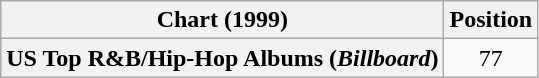<table class="wikitable plainrowheaders">
<tr>
<th>Chart (1999)</th>
<th>Position</th>
</tr>
<tr>
<th scope="row">US Top R&B/Hip-Hop Albums (<em>Billboard</em>)</th>
<td style="text-align:center">77</td>
</tr>
</table>
